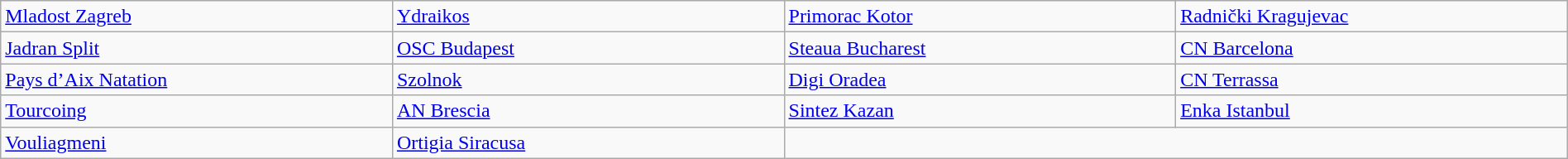<table class="wikitable" style="table-layout:fixed;width:100%;">
<tr>
<td width=25%> <a href='#'>Mladost Zagreb</a></td>
<td width=25%> <a href='#'>Ydraikos</a></td>
<td width=25%> <a href='#'>Primorac Kotor</a></td>
<td width=25%> <a href='#'>Radnički Kragujevac</a></td>
</tr>
<tr>
<td width=25%> <a href='#'>Jadran Split</a></td>
<td width=25%> <a href='#'>OSC Budapest</a></td>
<td width=25%> <a href='#'>Steaua Bucharest</a></td>
<td width=25%> <a href='#'>CN Barcelona</a></td>
</tr>
<tr>
<td width=25%> <a href='#'>Pays d’Aix Natation</a></td>
<td width=25%> <a href='#'>Szolnok</a></td>
<td width=25%> <a href='#'>Digi Oradea</a></td>
<td width=25%> <a href='#'>CN Terrassa</a></td>
</tr>
<tr>
<td width=25%> <a href='#'>Tourcoing</a></td>
<td width=25%> <a href='#'>AN Brescia</a></td>
<td width=25%> <a href='#'>Sintez Kazan</a></td>
<td width=25%> <a href='#'>Enka Istanbul</a></td>
</tr>
<tr>
<td width=25%> <a href='#'>Vouliagmeni</a></td>
<td width=25%> <a href='#'>Ortigia Siracusa</a></td>
</tr>
</table>
